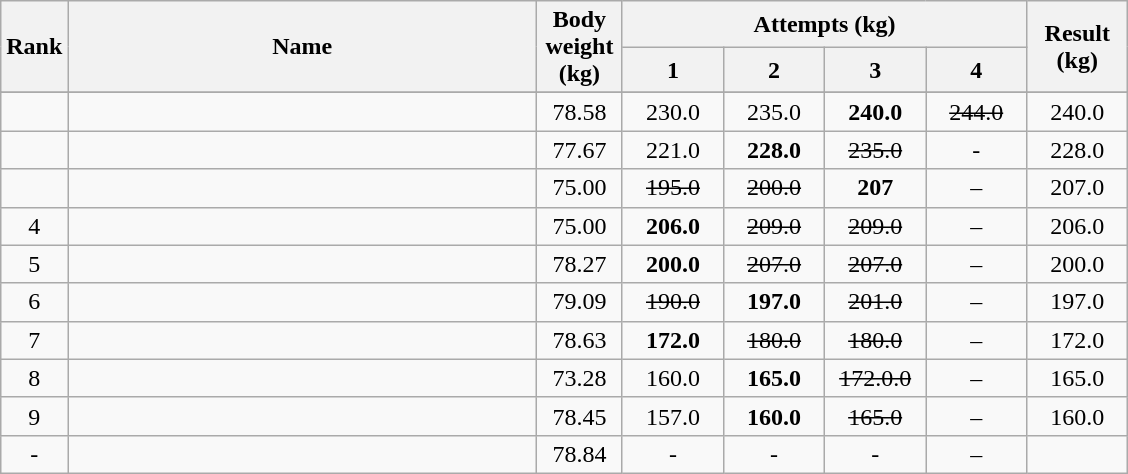<table class="wikitable" style="text-align:center;">
<tr>
<th rowspan=2>Rank</th>
<th rowspan=2 width=305>Name</th>
<th rowspan=2 width=50>Body weight (kg)</th>
<th colspan=4>Attempts (kg)</th>
<th rowspan=2 width=60>Result (kg)</th>
</tr>
<tr>
<th width=60>1</th>
<th width=60>2</th>
<th width=60>3</th>
<th width=60>4</th>
</tr>
<tr>
</tr>
<tr>
<td></td>
<td align=left></td>
<td>78.58</td>
<td>230.0</td>
<td>235.0</td>
<td><strong>240.0</strong>  </td>
<td><s>244.0</s></td>
<td>240.0</td>
</tr>
<tr>
<td></td>
<td align=left></td>
<td>77.67</td>
<td>221.0</td>
<td><strong>228.0</strong></td>
<td><s>235.0</s></td>
<td>-</td>
<td>228.0</td>
</tr>
<tr>
<td></td>
<td align=left></td>
<td>75.00</td>
<td><s>195.0</s></td>
<td><s>200.0</s></td>
<td><strong>207</strong></td>
<td>–</td>
<td>207.0</td>
</tr>
<tr>
<td>4</td>
<td align=left></td>
<td>75.00</td>
<td><strong>206.0</strong></td>
<td><s>209.0</s></td>
<td><s>209.0</s></td>
<td>–</td>
<td>206.0</td>
</tr>
<tr>
<td>5</td>
<td align=left></td>
<td>78.27</td>
<td><strong>200.0</strong></td>
<td><s>207.0</s></td>
<td><s>207.0</s></td>
<td>–</td>
<td>200.0</td>
</tr>
<tr>
<td>6</td>
<td align=left></td>
<td>79.09</td>
<td><s>190.0</s></td>
<td><strong>197.0</strong></td>
<td><s>201.0</s></td>
<td>–</td>
<td>197.0</td>
</tr>
<tr>
<td>7</td>
<td align=left></td>
<td>78.63</td>
<td><strong>172.0</strong></td>
<td><s>180.0</s></td>
<td><s>180.0</s></td>
<td>–</td>
<td>172.0</td>
</tr>
<tr>
<td>8</td>
<td align=left></td>
<td>73.28</td>
<td>160.0</td>
<td><strong>165.0</strong></td>
<td><s>172.0.0</s></td>
<td>–</td>
<td>165.0</td>
</tr>
<tr>
<td>9</td>
<td align=left></td>
<td>78.45</td>
<td>157.0</td>
<td><strong>160.0</strong></td>
<td><s>165.0</s></td>
<td>–</td>
<td>160.0</td>
</tr>
<tr>
<td>-</td>
<td align=left></td>
<td>78.84</td>
<td>-</td>
<td>-</td>
<td>-</td>
<td>–</td>
<td></td>
</tr>
</table>
